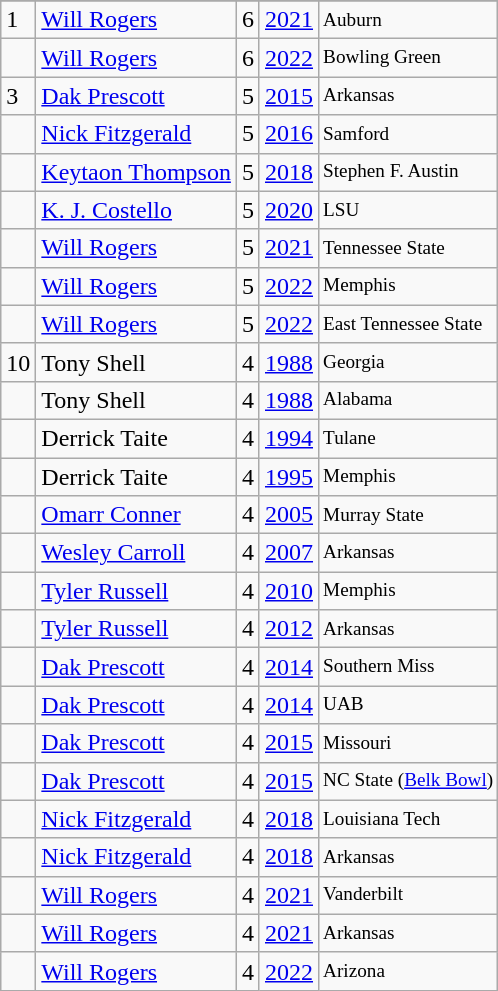<table class="wikitable">
<tr>
</tr>
<tr>
<td>1</td>
<td><a href='#'>Will Rogers</a></td>
<td>6</td>
<td><a href='#'>2021</a></td>
<td style="font-size:80%;">Auburn</td>
</tr>
<tr>
<td></td>
<td><a href='#'>Will Rogers</a></td>
<td>6</td>
<td><a href='#'>2022</a></td>
<td style="font-size:80%;">Bowling Green</td>
</tr>
<tr>
<td>3</td>
<td><a href='#'>Dak Prescott</a></td>
<td>5</td>
<td><a href='#'>2015</a></td>
<td style="font-size:80%;">Arkansas</td>
</tr>
<tr>
<td></td>
<td><a href='#'>Nick Fitzgerald</a></td>
<td>5</td>
<td><a href='#'>2016</a></td>
<td style="font-size:80%;">Samford</td>
</tr>
<tr>
<td></td>
<td><a href='#'>Keytaon Thompson</a></td>
<td>5</td>
<td><a href='#'>2018</a></td>
<td style="font-size:80%;">Stephen F. Austin</td>
</tr>
<tr>
<td></td>
<td><a href='#'>K. J. Costello</a></td>
<td>5</td>
<td><a href='#'>2020</a></td>
<td style="font-size:80%;">LSU</td>
</tr>
<tr>
<td></td>
<td><a href='#'>Will Rogers</a></td>
<td>5</td>
<td><a href='#'>2021</a></td>
<td style="font-size:80%;">Tennessee State</td>
</tr>
<tr>
<td></td>
<td><a href='#'>Will Rogers</a></td>
<td>5</td>
<td><a href='#'>2022</a></td>
<td style="font-size:80%;">Memphis</td>
</tr>
<tr>
<td></td>
<td><a href='#'>Will Rogers</a></td>
<td>5</td>
<td><a href='#'>2022</a></td>
<td style="font-size:80%;">East Tennessee State</td>
</tr>
<tr>
<td>10</td>
<td>Tony Shell</td>
<td>4</td>
<td><a href='#'>1988</a></td>
<td style="font-size:80%;">Georgia</td>
</tr>
<tr>
<td></td>
<td>Tony Shell</td>
<td>4</td>
<td><a href='#'>1988</a></td>
<td style="font-size:80%;">Alabama</td>
</tr>
<tr>
<td></td>
<td>Derrick Taite</td>
<td>4</td>
<td><a href='#'>1994</a></td>
<td style="font-size:80%;">Tulane</td>
</tr>
<tr>
<td></td>
<td>Derrick Taite</td>
<td>4</td>
<td><a href='#'>1995</a></td>
<td style="font-size:80%;">Memphis</td>
</tr>
<tr>
<td></td>
<td><a href='#'>Omarr Conner</a></td>
<td>4</td>
<td><a href='#'>2005</a></td>
<td style="font-size:80%;">Murray State</td>
</tr>
<tr>
<td></td>
<td><a href='#'>Wesley Carroll</a></td>
<td>4</td>
<td><a href='#'>2007</a></td>
<td style="font-size:80%;">Arkansas</td>
</tr>
<tr>
<td></td>
<td><a href='#'>Tyler Russell</a></td>
<td>4</td>
<td><a href='#'>2010</a></td>
<td style="font-size:80%;">Memphis</td>
</tr>
<tr>
<td></td>
<td><a href='#'>Tyler Russell</a></td>
<td>4</td>
<td><a href='#'>2012</a></td>
<td style="font-size:80%;">Arkansas</td>
</tr>
<tr>
<td></td>
<td><a href='#'>Dak Prescott</a></td>
<td>4</td>
<td><a href='#'>2014</a></td>
<td style="font-size:80%;">Southern Miss</td>
</tr>
<tr>
<td></td>
<td><a href='#'>Dak Prescott</a></td>
<td>4</td>
<td><a href='#'>2014</a></td>
<td style="font-size:80%;">UAB</td>
</tr>
<tr>
<td></td>
<td><a href='#'>Dak Prescott</a></td>
<td>4</td>
<td><a href='#'>2015</a></td>
<td style="font-size:80%;">Missouri</td>
</tr>
<tr>
<td></td>
<td><a href='#'>Dak Prescott</a></td>
<td>4</td>
<td><a href='#'>2015</a></td>
<td style="font-size:80%;">NC State (<a href='#'>Belk Bowl</a>)</td>
</tr>
<tr>
<td></td>
<td><a href='#'>Nick Fitzgerald</a></td>
<td>4</td>
<td><a href='#'>2018</a></td>
<td style="font-size:80%;">Louisiana Tech</td>
</tr>
<tr>
<td></td>
<td><a href='#'>Nick Fitzgerald</a></td>
<td>4</td>
<td><a href='#'>2018</a></td>
<td style="font-size:80%;">Arkansas</td>
</tr>
<tr>
<td></td>
<td><a href='#'>Will Rogers</a></td>
<td>4</td>
<td><a href='#'>2021</a></td>
<td style="font-size:80%;">Vanderbilt</td>
</tr>
<tr>
<td></td>
<td><a href='#'>Will Rogers</a></td>
<td>4</td>
<td><a href='#'>2021</a></td>
<td style="font-size:80%;">Arkansas</td>
</tr>
<tr>
<td></td>
<td><a href='#'>Will Rogers</a></td>
<td>4</td>
<td><a href='#'>2022</a></td>
<td style="font-size:80%;">Arizona</td>
</tr>
</table>
